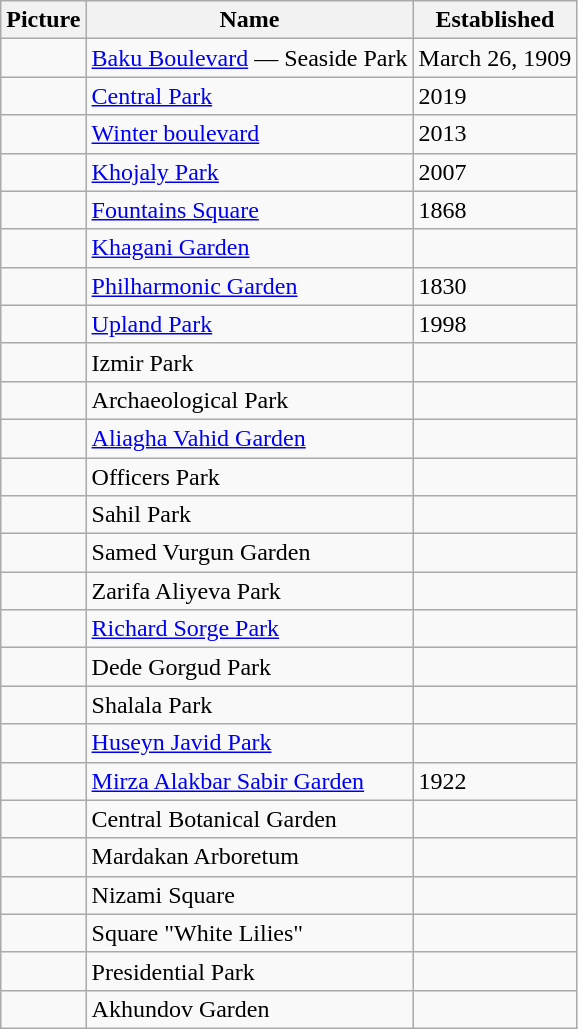<table class="wikitable">
<tr>
<th>Picture</th>
<th>Name</th>
<th>Established</th>
</tr>
<tr>
<td></td>
<td><a href='#'>Baku Boulevard</a> — Seaside Park </td>
<td>March 26, 1909</td>
</tr>
<tr>
<td></td>
<td><a href='#'>Central Park</a></td>
<td>2019</td>
</tr>
<tr>
<td></td>
<td><a href='#'>Winter boulevard</a></td>
<td>2013</td>
</tr>
<tr>
<td></td>
<td><a href='#'>Khojaly Park</a></td>
<td>2007</td>
</tr>
<tr>
<td></td>
<td><a href='#'>Fountains Square</a></td>
<td>1868</td>
</tr>
<tr>
<td></td>
<td><a href='#'>Khagani Garden</a></td>
<td></td>
</tr>
<tr>
<td></td>
<td><a href='#'>Philharmonic Garden</a></td>
<td>1830</td>
</tr>
<tr>
<td></td>
<td><a href='#'>Upland Park</a></td>
<td>1998</td>
</tr>
<tr>
<td></td>
<td>Izmir Park</td>
<td></td>
</tr>
<tr>
<td></td>
<td>Archaeological Park</td>
<td></td>
</tr>
<tr>
<td></td>
<td><a href='#'>Aliagha Vahid Garden</a></td>
<td></td>
</tr>
<tr>
<td></td>
<td>Officers Park</td>
<td></td>
</tr>
<tr>
<td></td>
<td>Sahil Park</td>
<td></td>
</tr>
<tr>
<td></td>
<td>Samed Vurgun Garden</td>
<td></td>
</tr>
<tr>
<td></td>
<td>Zarifa Aliyeva Park</td>
<td></td>
</tr>
<tr>
<td></td>
<td><a href='#'>Richard Sorge Park</a></td>
<td></td>
</tr>
<tr>
<td></td>
<td>Dede Gorgud Park</td>
<td></td>
</tr>
<tr>
<td></td>
<td>Shalala Park</td>
<td></td>
</tr>
<tr>
<td></td>
<td><a href='#'>Huseyn Javid Park</a></td>
<td></td>
</tr>
<tr>
<td></td>
<td><a href='#'>Mirza Alakbar Sabir Garden</a></td>
<td>1922</td>
</tr>
<tr>
<td></td>
<td>Central Botanical Garden</td>
<td></td>
</tr>
<tr>
<td></td>
<td>Mardakan Arboretum</td>
<td></td>
</tr>
<tr>
<td></td>
<td>Nizami Square</td>
<td></td>
</tr>
<tr>
<td></td>
<td>Square "White Lilies"</td>
<td></td>
</tr>
<tr>
<td></td>
<td>Presidential Park</td>
<td></td>
</tr>
<tr>
<td></td>
<td>Akhundov Garden</td>
<td></td>
</tr>
</table>
